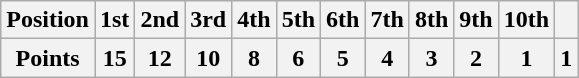<table class="wikitable">
<tr>
<th>Position</th>
<th>1st</th>
<th>2nd</th>
<th>3rd</th>
<th>4th</th>
<th>5th</th>
<th>6th</th>
<th>7th</th>
<th>8th</th>
<th>9th</th>
<th>10th</th>
<th></th>
</tr>
<tr>
<th>Points</th>
<th>15</th>
<th>12</th>
<th>10</th>
<th>8</th>
<th>6</th>
<th>5</th>
<th>4</th>
<th>3</th>
<th>2</th>
<th>1</th>
<th>1</th>
</tr>
</table>
